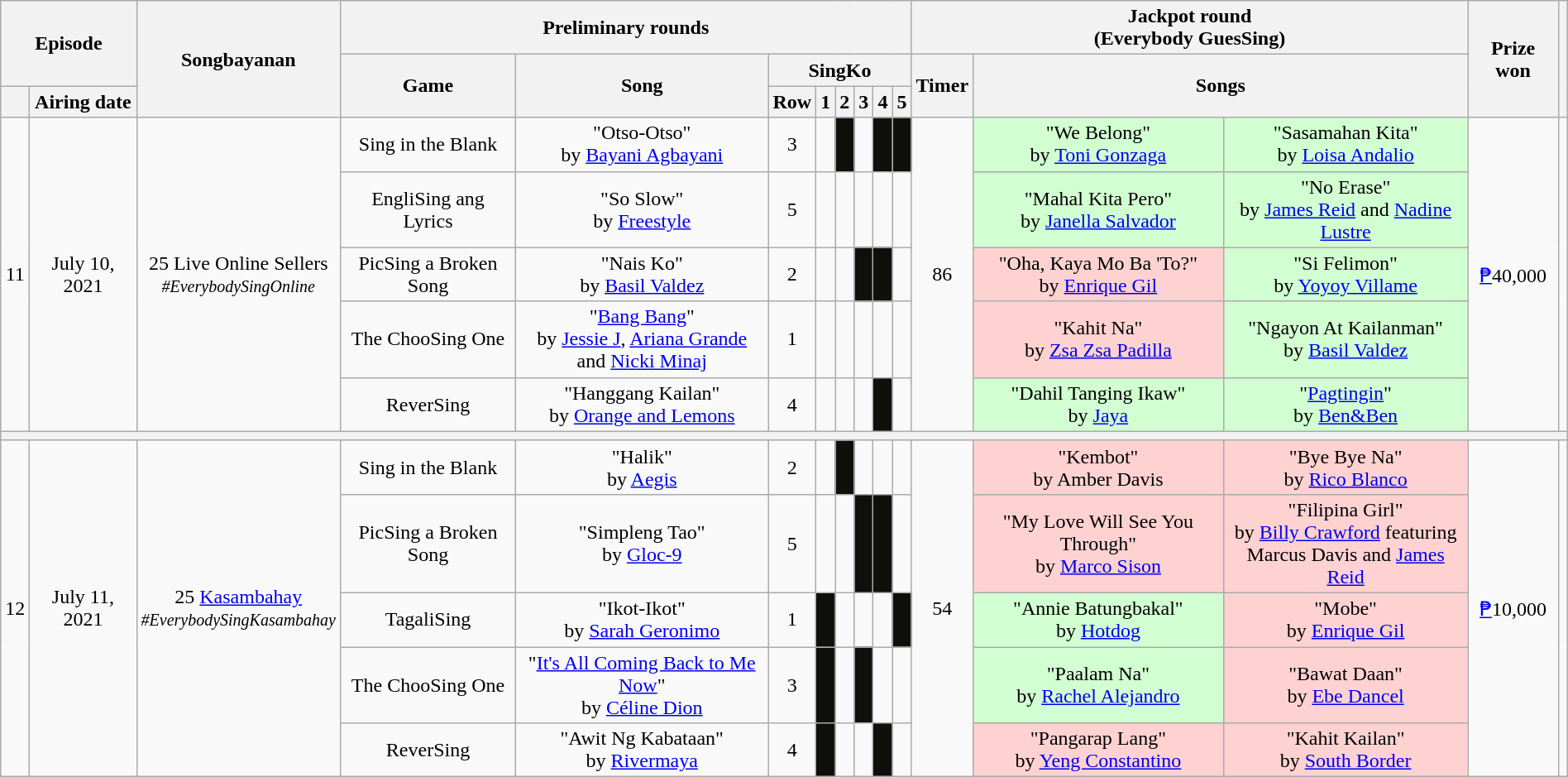<table class="wikitable mw-collapsible mw-collapsed" style="text-align:center; width:100%">
<tr>
<th colspan=2 rowspan=2>Episode</th>
<th rowspan=3>Songbayanan</th>
<th colspan=8>Preliminary rounds</th>
<th colspan=3>Jackpot round<br>(Everybody GuesSing)</th>
<th rowspan=3>Prize won</th>
<th rowspan=3></th>
</tr>
<tr>
<th rowspan=2>Game</th>
<th rowspan=2>Song</th>
<th colspan=6>SingKo</th>
<th rowspan=2>Timer</th>
<th colspan=2 rowspan=2>Songs</th>
</tr>
<tr>
<th></th>
<th>Airing date</th>
<th>Row</th>
<th>1</th>
<th>2</th>
<th>3</th>
<th>4</th>
<th>5</th>
</tr>
<tr>
<td rowspan=5>11</td>
<td rowspan=5>July 10, 2021</td>
<td rowspan=5>25 Live Online Sellers<br><em><small>#EverybodySingOnline</small></em></td>
<td>Sing in the Blank</td>
<td>"Otso-Otso"<br>by <a href='#'>Bayani Agbayani</a></td>
<td>3</td>
<td></td>
<td bgcolor=FFB></td>
<td></td>
<td bgcolor=FFB></td>
<td bgcolor=FFB></td>
<td rowspan=5>86 </td>
<td bgcolor=D2FFD2>"We Belong"<br>by <a href='#'>Toni Gonzaga</a></td>
<td bgcolor=D2FFD2>"Sasamahan Kita"<br>by <a href='#'>Loisa Andalio</a></td>
<td rowspan=5><a href='#'>₱</a>40,000</td>
<td rowspan=5><br></td>
</tr>
<tr>
<td>EngliSing ang Lyrics</td>
<td>"So Slow"<br>by <a href='#'>Freestyle</a></td>
<td>5</td>
<td></td>
<td></td>
<td></td>
<td></td>
<td></td>
<td bgcolor=D2FFD2>"Mahal Kita Pero"<br>by <a href='#'>Janella Salvador</a></td>
<td bgcolor=D2FFD2>"No Erase"<br>by <a href='#'>James Reid</a> and <a href='#'>Nadine Lustre</a></td>
</tr>
<tr>
<td>PicSing a Broken Song</td>
<td>"Nais Ko"<br>by <a href='#'>Basil Valdez</a></td>
<td>2</td>
<td></td>
<td></td>
<td bgcolor=FFB></td>
<td bgcolor=FFB></td>
<td></td>
<td bgcolor=FFD2D2>"Oha, Kaya Mo Ba 'To?"<br>by <a href='#'>Enrique Gil</a></td>
<td bgcolor=D2FFD2>"Si Felimon"<br>by <a href='#'>Yoyoy Villame</a></td>
</tr>
<tr>
<td>The ChooSing One</td>
<td>"<a href='#'>Bang Bang</a>"<br>by <a href='#'>Jessie J</a>, <a href='#'>Ariana Grande</a><br>and <a href='#'>Nicki Minaj</a></td>
<td>1</td>
<td></td>
<td></td>
<td></td>
<td></td>
<td></td>
<td bgcolor=FFD2D2>"Kahit Na"<br>by <a href='#'>Zsa Zsa Padilla</a></td>
<td bgcolor=D2FFD2>"Ngayon At Kailanman"<br>by <a href='#'>Basil Valdez</a></td>
</tr>
<tr>
<td>ReverSing</td>
<td>"Hanggang Kailan"<br>by <a href='#'>Orange and Lemons</a></td>
<td>4</td>
<td></td>
<td></td>
<td></td>
<td bgcolor=FFB></td>
<td></td>
<td bgcolor=D2FFD2>"Dahil Tanging Ikaw"<br>by <a href='#'>Jaya</a></td>
<td bgcolor=D2FFD2>"<a href='#'>Pagtingin</a>"<br>by <a href='#'>Ben&Ben</a></td>
</tr>
<tr>
<th colspan=16 bgcolor=555></th>
</tr>
<tr>
<td rowspan=5>12</td>
<td rowspan=5>July 11, 2021</td>
<td rowspan=5>25 <a href='#'>Kasambahay</a><br><em><small>#EverybodySingKasambahay</small></em></td>
<td>Sing in the Blank</td>
<td>"Halik"<br>by <a href='#'>Aegis</a></td>
<td>2</td>
<td></td>
<td bgcolor=FFB></td>
<td></td>
<td></td>
<td></td>
<td rowspan=5>54 </td>
<td bgcolor=FFD2D2>"Kembot"<br>by Amber Davis</td>
<td bgcolor=FFD2D2>"Bye Bye Na"<br>by <a href='#'>Rico Blanco</a></td>
<td rowspan=5><a href='#'>₱</a>10,000</td>
<td rowspan=5><br></td>
</tr>
<tr>
<td>PicSing a Broken Song</td>
<td>"Simpleng Tao"<br>by <a href='#'>Gloc-9</a></td>
<td>5</td>
<td></td>
<td></td>
<td bgcolor=FFB></td>
<td bgcolor=FFB></td>
<td></td>
<td bgcolor=FFD2D2>"My Love Will See You Through"<br>by <a href='#'>Marco Sison</a></td>
<td bgcolor=FFD2D2>"Filipina Girl"<br>by <a href='#'>Billy Crawford</a> featuring<br>Marcus Davis and <a href='#'>James Reid</a></td>
</tr>
<tr>
<td>TagaliSing</td>
<td>"Ikot-Ikot"<br>by <a href='#'>Sarah Geronimo</a></td>
<td>1</td>
<td bgcolor=FFB></td>
<td></td>
<td></td>
<td></td>
<td bgcolor=FFB></td>
<td bgcolor=D2FFD2>"Annie Batungbakal"<br>by <a href='#'>Hotdog</a></td>
<td bgcolor=FFD2D2>"Mobe"<br>by <a href='#'>Enrique Gil</a></td>
</tr>
<tr>
<td>The ChooSing One</td>
<td>"<a href='#'>It's All Coming Back to Me Now</a>"<br>by <a href='#'>Céline Dion</a></td>
<td>3</td>
<td bgcolor=FFB></td>
<td></td>
<td bgcolor=FFB></td>
<td></td>
<td></td>
<td bgcolor=D2FFD2>"Paalam Na"<br>by <a href='#'>Rachel Alejandro</a></td>
<td bgcolor=FFD2D2>"Bawat Daan"<br>by <a href='#'>Ebe Dancel</a></td>
</tr>
<tr>
<td>ReverSing</td>
<td>"Awit Ng Kabataan"<br>by <a href='#'>Rivermaya</a></td>
<td>4</td>
<td bgcolor=FFB></td>
<td></td>
<td></td>
<td bgcolor=FFB></td>
<td></td>
<td bgcolor=FFD2D2>"Pangarap Lang"<br>by <a href='#'>Yeng Constantino</a></td>
<td bgcolor=FFD2D2>"Kahit Kailan"<br>by <a href='#'>South Border</a></td>
</tr>
</table>
